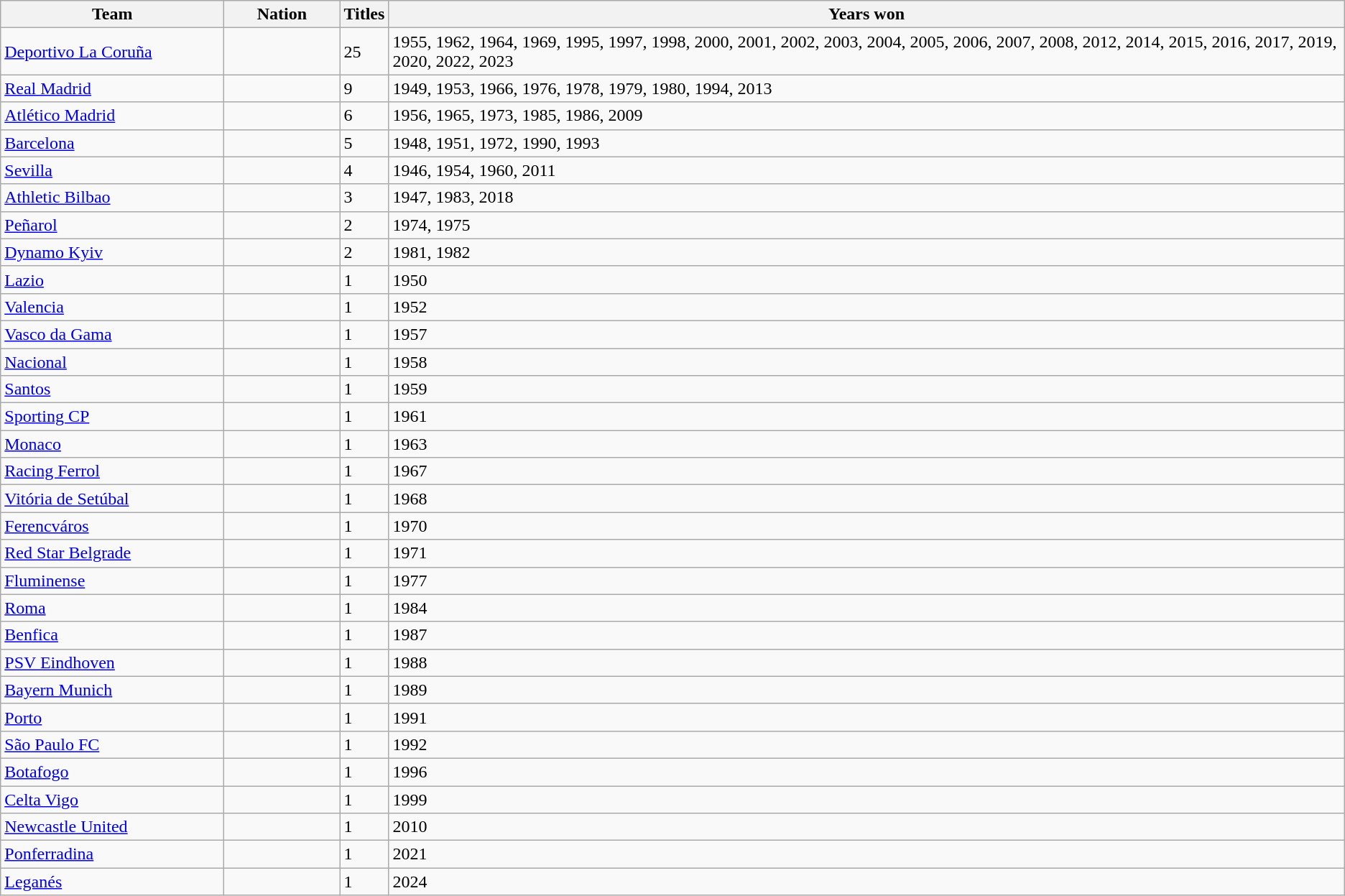<table class="wikitable sortable">
<tr>
<th width=200px>Team</th>
<th width=100px>Nation</th>
<th>Titles</th>
<th>Years won</th>
</tr>
<tr>
<td><a href='#'>Deportivo La Coruña</a></td>
<td></td>
<td>25</td>
<td>1955, 1962, 1964, 1969, 1995, 1997, 1998, 2000, 2001, 2002, 2003, 2004, 2005, 2006, 2007, 2008, 2012, 2014, 2015, 2016, 2017, 2019, 2020, 2022, 2023</td>
</tr>
<tr>
<td><a href='#'>Real Madrid</a></td>
<td></td>
<td>9</td>
<td>1949, 1953, 1966, 1976, 1978, 1979, 1980, 1994, 2013</td>
</tr>
<tr>
<td><a href='#'>Atlético Madrid</a></td>
<td></td>
<td>6</td>
<td>1956, 1965, 1973, 1985, 1986, 2009</td>
</tr>
<tr>
<td><a href='#'>Barcelona</a></td>
<td></td>
<td>5</td>
<td>1948, 1951, 1972, 1990, 1993</td>
</tr>
<tr>
<td><a href='#'>Sevilla</a></td>
<td></td>
<td>4</td>
<td>1946, 1954, 1960, 2011</td>
</tr>
<tr>
<td><a href='#'>Athletic Bilbao</a></td>
<td></td>
<td>3</td>
<td>1947, 1983, 2018</td>
</tr>
<tr>
<td><a href='#'>Peñarol</a></td>
<td></td>
<td>2</td>
<td>1974, 1975</td>
</tr>
<tr>
<td><a href='#'>Dynamo Kyiv</a></td>
<td></td>
<td>2</td>
<td>1981, 1982</td>
</tr>
<tr>
<td><a href='#'>Lazio</a></td>
<td></td>
<td>1</td>
<td>1950</td>
</tr>
<tr>
<td><a href='#'>Valencia</a></td>
<td></td>
<td>1</td>
<td>1952</td>
</tr>
<tr>
<td><a href='#'>Vasco da Gama</a></td>
<td></td>
<td>1</td>
<td>1957</td>
</tr>
<tr>
<td><a href='#'>Nacional</a></td>
<td></td>
<td>1</td>
<td>1958</td>
</tr>
<tr>
<td><a href='#'>Santos</a></td>
<td></td>
<td>1</td>
<td>1959</td>
</tr>
<tr>
<td><a href='#'>Sporting CP</a></td>
<td></td>
<td>1</td>
<td>1961</td>
</tr>
<tr>
<td><a href='#'>Monaco</a></td>
<td></td>
<td>1</td>
<td>1963</td>
</tr>
<tr>
<td><a href='#'>Racing Ferrol</a></td>
<td></td>
<td>1</td>
<td>1967</td>
</tr>
<tr>
<td><a href='#'>Vitória de Setúbal</a></td>
<td></td>
<td>1</td>
<td>1968</td>
</tr>
<tr>
<td><a href='#'>Ferencváros</a></td>
<td></td>
<td>1</td>
<td>1970</td>
</tr>
<tr>
<td><a href='#'>Red Star Belgrade</a></td>
<td></td>
<td>1</td>
<td>1971</td>
</tr>
<tr>
<td><a href='#'>Fluminense</a></td>
<td></td>
<td>1</td>
<td>1977</td>
</tr>
<tr>
<td><a href='#'>Roma</a></td>
<td></td>
<td>1</td>
<td>1984</td>
</tr>
<tr>
<td><a href='#'>Benfica</a></td>
<td></td>
<td>1</td>
<td>1987</td>
</tr>
<tr>
<td><a href='#'>PSV Eindhoven</a></td>
<td></td>
<td>1</td>
<td>1988</td>
</tr>
<tr>
<td><a href='#'>Bayern Munich</a></td>
<td></td>
<td>1</td>
<td>1989</td>
</tr>
<tr>
<td><a href='#'>Porto</a></td>
<td></td>
<td>1</td>
<td>1991</td>
</tr>
<tr>
<td><a href='#'>São Paulo FC</a></td>
<td></td>
<td>1</td>
<td>1992</td>
</tr>
<tr>
<td><a href='#'>Botafogo</a></td>
<td></td>
<td>1</td>
<td>1996</td>
</tr>
<tr>
<td><a href='#'>Celta Vigo</a></td>
<td></td>
<td>1</td>
<td>1999</td>
</tr>
<tr>
<td><a href='#'>Newcastle United</a></td>
<td></td>
<td>1</td>
<td>2010</td>
</tr>
<tr>
<td><a href='#'>Ponferradina</a></td>
<td></td>
<td>1</td>
<td>2021</td>
</tr>
<tr>
<td><a href='#'>Leganés</a></td>
<td></td>
<td>1</td>
<td>2024</td>
</tr>
</table>
